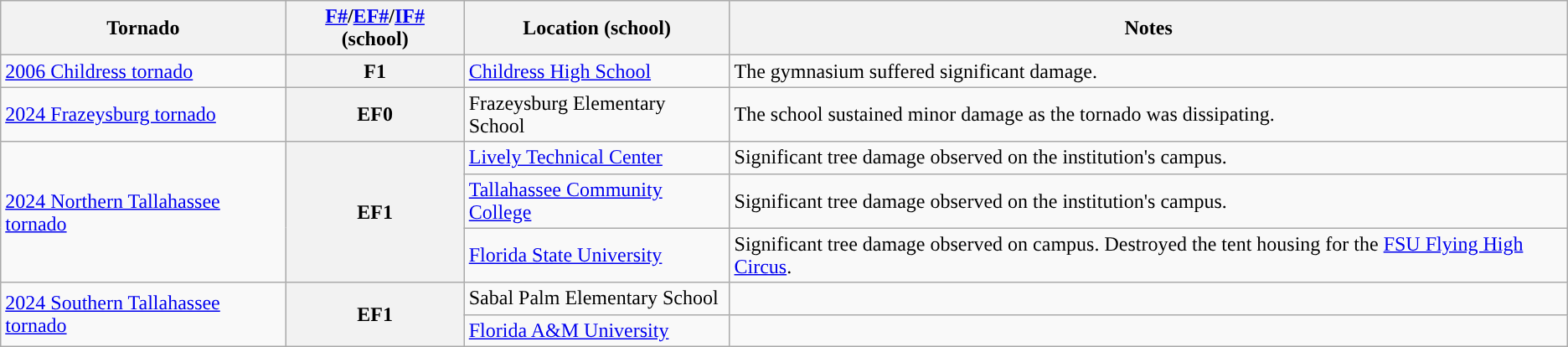<table class="wikitable">
<tr>
<th>Tornado</th>
<th><a href='#'>F#</a><strong>/</strong><a href='#'>EF#</a><strong>/</strong><a href='#'>IF#</a> (school)</th>
<th>Location (school)</th>
<th>Notes</th>
</tr>
<tr>
<td scope="row" rowspan="1"><a href='#'>2006 Childress tornado</a></td>
<th scope="row" rowspan="1" style="background-color:#">F1</th>
<td><a href='#'>Childress High School</a></td>
<td>The gymnasium suffered significant damage.</td>
</tr>
<tr>
<td scope="row" rowspan="1"><a href='#'>2024 Frazeysburg tornado</a></td>
<th scope="row" rowspan="1" style="background-color:#">EF0</th>
<td>Frazeysburg Elementary School</td>
<td>The school sustained minor damage as the tornado was dissipating.</td>
</tr>
<tr>
<td scope="row" rowspan="3"><a href='#'>2024 Northern Tallahassee tornado</a></td>
<th scope="row" rowspan="3" style="background-color:#">EF1</th>
<td><a href='#'>Lively Technical Center</a></td>
<td>Significant tree damage observed on the institution's campus.</td>
</tr>
<tr>
<td><a href='#'>Tallahassee Community College</a></td>
<td>Significant tree damage observed on the institution's campus.</td>
</tr>
<tr>
<td><a href='#'>Florida State University</a></td>
<td>Significant tree damage observed on campus. Destroyed the tent housing for the <a href='#'>FSU Flying High Circus</a>.</td>
</tr>
<tr>
<td scope="row" rowspan="2"><a href='#'>2024 Southern Tallahassee tornado</a></td>
<th scope="row" rowspan="2" style="background-color:#">EF1</th>
<td>Sabal Palm Elementary School</td>
<td></td>
</tr>
<tr>
<td><a href='#'>Florida A&M University</a></td>
<td></td>
</tr>
</table>
